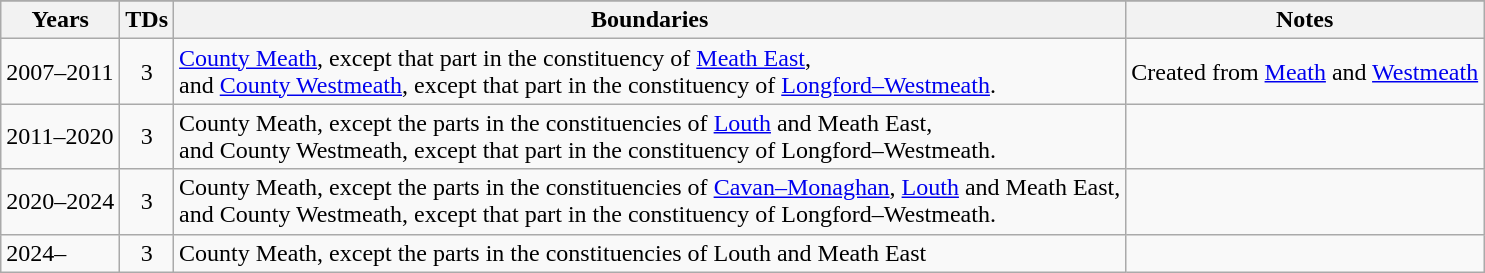<table class="wikitable">
<tr bgcolor="green">
</tr>
<tr>
<th>Years</th>
<th>TDs</th>
<th>Boundaries</th>
<th>Notes</th>
</tr>
<tr>
<td>2007–2011</td>
<td align="center">3</td>
<td><a href='#'>County Meath</a>, except that part in the constituency of <a href='#'>Meath East</a>,<br>and <a href='#'>County Westmeath</a>, except that part in the constituency of <a href='#'>Longford–Westmeath</a>.</td>
<td>Created from <a href='#'>Meath</a> and <a href='#'>Westmeath</a></td>
</tr>
<tr>
<td>2011–2020</td>
<td align="center">3</td>
<td>County Meath, except the parts in the constituencies of <a href='#'>Louth</a> and Meath East,<br>and County Westmeath, except that part in the constituency of Longford–Westmeath.</td>
<td></td>
</tr>
<tr>
<td>2020–2024</td>
<td align="center">3</td>
<td>County Meath, except the parts in the constituencies of <a href='#'>Cavan–Monaghan</a>, <a href='#'>Louth</a> and Meath East,<br>and County Westmeath, except that part in the constituency of Longford–Westmeath.</td>
<td></td>
</tr>
<tr>
<td>2024–</td>
<td align="center">3</td>
<td>County Meath, except the parts in the constituencies of Louth and Meath East</td>
<td></td>
</tr>
</table>
